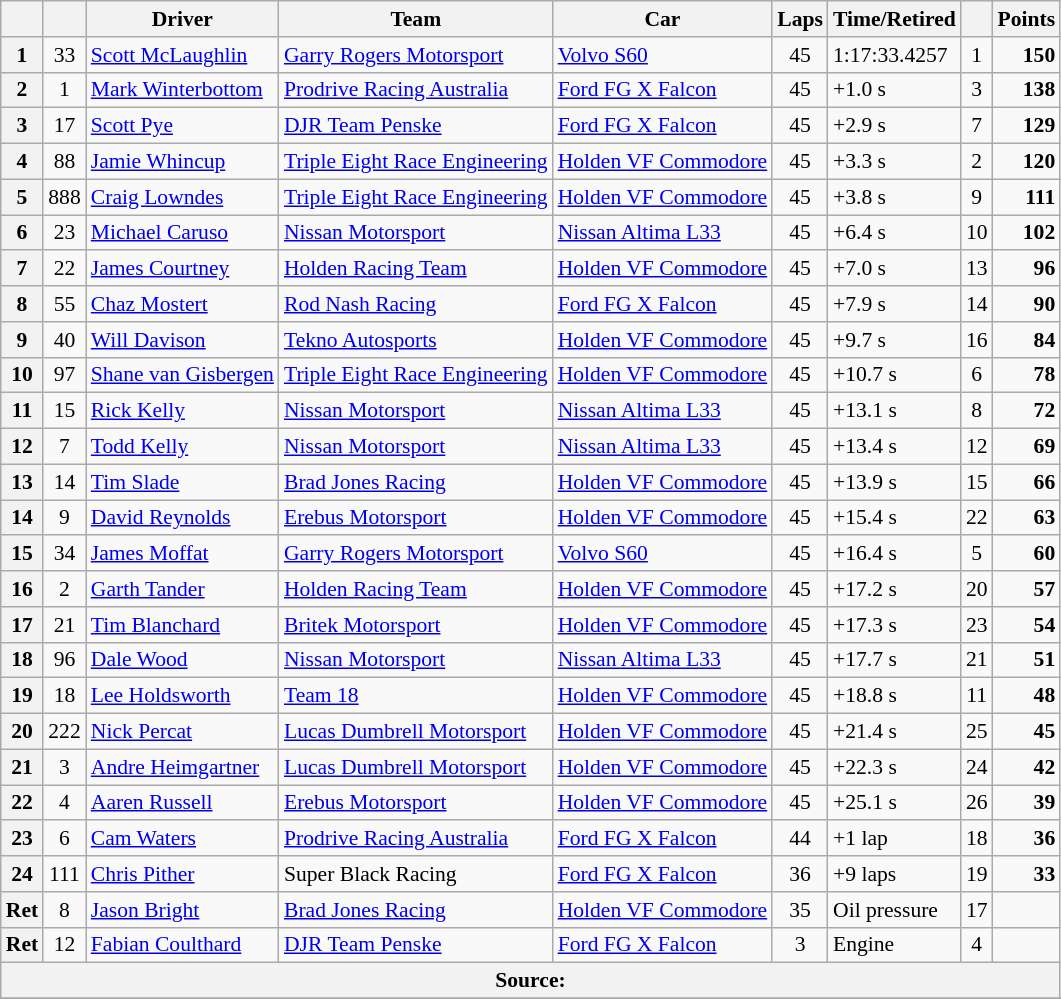<table class="wikitable" style="font-size: 90%">
<tr>
<th></th>
<th></th>
<th>Driver</th>
<th>Team</th>
<th>Car</th>
<th>Laps</th>
<th>Time/Retired</th>
<th></th>
<th>Points</th>
</tr>
<tr>
<th>1</th>
<td align="center">33</td>
<td> <a href='#'>Scott McLaughlin</a></td>
<td><a href='#'>Garry Rogers Motorsport</a></td>
<td><a href='#'>Volvo S60</a></td>
<td align="center">45</td>
<td>1:17:33.4257</td>
<td align="center">1</td>
<td align="right"><strong>150</strong></td>
</tr>
<tr>
<th>2</th>
<td align="center">1</td>
<td> <a href='#'>Mark Winterbottom</a></td>
<td><a href='#'>Prodrive Racing Australia</a></td>
<td><a href='#'>Ford FG X Falcon</a></td>
<td align="center">45</td>
<td>+1.0 s</td>
<td align="center">3</td>
<td align="right"><strong>138</strong></td>
</tr>
<tr>
<th>3</th>
<td align="center">17</td>
<td> <a href='#'>Scott Pye</a></td>
<td><a href='#'>DJR Team Penske</a></td>
<td><a href='#'>Ford FG X Falcon</a></td>
<td align="center">45</td>
<td>+2.9 s</td>
<td align="center">7</td>
<td align="right"><strong>129</strong></td>
</tr>
<tr>
<th>4</th>
<td align="center">88</td>
<td> <a href='#'>Jamie Whincup</a></td>
<td><a href='#'>Triple Eight Race Engineering</a></td>
<td><a href='#'>Holden VF Commodore</a></td>
<td align="center">45</td>
<td>+3.3 s</td>
<td align="center">2</td>
<td align="right"><strong>120</strong></td>
</tr>
<tr>
<th>5</th>
<td align="center">888</td>
<td> <a href='#'>Craig Lowndes</a></td>
<td><a href='#'>Triple Eight Race Engineering</a></td>
<td><a href='#'>Holden VF Commodore</a></td>
<td align="center">45</td>
<td>+3.8 s</td>
<td align="center">9</td>
<td align="right"><strong>111</strong></td>
</tr>
<tr>
<th>6</th>
<td align="center">23</td>
<td> <a href='#'>Michael Caruso</a></td>
<td><a href='#'>Nissan Motorsport</a></td>
<td><a href='#'>Nissan Altima L33</a></td>
<td align="center">45</td>
<td>+6.4 s</td>
<td align="center">10</td>
<td align="right"><strong>102</strong></td>
</tr>
<tr>
<th>7</th>
<td align="center">22</td>
<td> <a href='#'>James Courtney</a></td>
<td><a href='#'>Holden Racing Team</a></td>
<td><a href='#'>Holden VF Commodore</a></td>
<td align="center">45</td>
<td>+7.0 s</td>
<td align="center">13</td>
<td align="right"><strong>96</strong></td>
</tr>
<tr>
<th>8</th>
<td align="center">55</td>
<td> <a href='#'>Chaz Mostert</a></td>
<td><a href='#'>Rod Nash Racing</a></td>
<td><a href='#'>Ford FG X Falcon</a></td>
<td align="center">45</td>
<td>+7.9 s</td>
<td align="center">14</td>
<td align="right"><strong>90</strong></td>
</tr>
<tr>
<th>9</th>
<td align="center">40</td>
<td> <a href='#'>Will Davison</a></td>
<td><a href='#'>Tekno Autosports</a></td>
<td><a href='#'>Holden VF Commodore</a></td>
<td align="center">45</td>
<td>+9.7 s</td>
<td align="center">16</td>
<td align="right"><strong>84</strong></td>
</tr>
<tr>
<th>10</th>
<td align="center">97</td>
<td> <a href='#'>Shane van Gisbergen</a></td>
<td><a href='#'>Triple Eight Race Engineering</a></td>
<td><a href='#'>Holden VF Commodore</a></td>
<td align="center">45</td>
<td>+10.7 s</td>
<td align="center">6</td>
<td align="right"><strong>78</strong></td>
</tr>
<tr>
<th>11</th>
<td align="center">15</td>
<td> <a href='#'>Rick Kelly</a></td>
<td><a href='#'>Nissan Motorsport</a></td>
<td><a href='#'>Nissan Altima L33</a></td>
<td align="center">45</td>
<td>+13.1 s</td>
<td align="center">8</td>
<td align="right"><strong>72</strong></td>
</tr>
<tr>
<th>12</th>
<td align="center">7</td>
<td> <a href='#'>Todd Kelly</a></td>
<td><a href='#'>Nissan Motorsport</a></td>
<td><a href='#'>Nissan Altima L33</a></td>
<td align="center">45</td>
<td>+13.4 s</td>
<td align="center">12</td>
<td align="right"><strong>69</strong></td>
</tr>
<tr>
<th>13</th>
<td align="center">14</td>
<td> <a href='#'>Tim Slade</a></td>
<td><a href='#'>Brad Jones Racing</a></td>
<td><a href='#'>Holden VF Commodore</a></td>
<td align="center">45</td>
<td>+13.9 s</td>
<td align="center">15</td>
<td align="right"><strong>66</strong></td>
</tr>
<tr>
<th>14</th>
<td align="center">9</td>
<td> <a href='#'>David Reynolds</a></td>
<td><a href='#'>Erebus Motorsport</a></td>
<td><a href='#'>Holden VF Commodore</a></td>
<td align="center">45</td>
<td>+15.4 s</td>
<td align="center">22</td>
<td align="right"><strong>63</strong></td>
</tr>
<tr>
<th>15</th>
<td align="center">34</td>
<td> <a href='#'>James Moffat</a></td>
<td><a href='#'>Garry Rogers Motorsport</a></td>
<td><a href='#'>Volvo S60</a></td>
<td align="center">45</td>
<td>+16.4 s</td>
<td align="center">5</td>
<td align="right"><strong>60</strong></td>
</tr>
<tr>
<th>16</th>
<td align="center">2</td>
<td> <a href='#'>Garth Tander</a></td>
<td><a href='#'>Holden Racing Team</a></td>
<td><a href='#'>Holden VF Commodore</a></td>
<td align="center">45</td>
<td>+17.2 s</td>
<td align="center">20</td>
<td align="right"><strong>57</strong></td>
</tr>
<tr>
<th>17</th>
<td align="center">21</td>
<td> <a href='#'>Tim Blanchard</a></td>
<td><a href='#'>Britek Motorsport</a></td>
<td><a href='#'>Holden VF Commodore</a></td>
<td align="center">45</td>
<td>+17.3 s</td>
<td align="center">23</td>
<td align="right"><strong>54</strong></td>
</tr>
<tr>
<th>18</th>
<td align="center">96</td>
<td> <a href='#'>Dale Wood</a></td>
<td><a href='#'>Nissan Motorsport</a></td>
<td><a href='#'>Nissan Altima L33</a></td>
<td align="center">45</td>
<td>+17.7 s</td>
<td align="center">21</td>
<td align="right"><strong>51</strong></td>
</tr>
<tr>
<th>19</th>
<td align="center">18</td>
<td> <a href='#'>Lee Holdsworth</a></td>
<td><a href='#'>Team 18</a></td>
<td><a href='#'>Holden VF Commodore</a></td>
<td align="center">45</td>
<td>+18.8 s</td>
<td align="center">11</td>
<td align="right"><strong>48</strong></td>
</tr>
<tr>
<th>20</th>
<td align="center">222</td>
<td> <a href='#'>Nick Percat</a></td>
<td><a href='#'>Lucas Dumbrell Motorsport</a></td>
<td><a href='#'>Holden VF Commodore</a></td>
<td align="center">45</td>
<td>+21.4 s</td>
<td align="center">25</td>
<td align="right"><strong>45</strong></td>
</tr>
<tr>
<th>21</th>
<td align="center">3</td>
<td> <a href='#'>Andre Heimgartner</a></td>
<td><a href='#'>Lucas Dumbrell Motorsport</a></td>
<td><a href='#'>Holden VF Commodore</a></td>
<td align="center">45</td>
<td>+22.3 s</td>
<td align="center">24</td>
<td align="right"><strong>42</strong></td>
</tr>
<tr>
<th>22</th>
<td align="center">4</td>
<td> <a href='#'>Aaren Russell</a></td>
<td><a href='#'>Erebus Motorsport</a></td>
<td><a href='#'>Holden VF Commodore</a></td>
<td align="center">45</td>
<td>+25.1 s</td>
<td align="center">26</td>
<td align="right"><strong>39</strong></td>
</tr>
<tr>
<th>23</th>
<td align="center">6</td>
<td> <a href='#'>Cam Waters</a></td>
<td><a href='#'>Prodrive Racing Australia</a></td>
<td><a href='#'>Ford FG X Falcon</a></td>
<td align="center">44</td>
<td>+1 lap</td>
<td align="center">18</td>
<td align="right"><strong>36</strong></td>
</tr>
<tr>
<th>24</th>
<td align="center">111</td>
<td> <a href='#'>Chris Pither</a></td>
<td>Super Black Racing</td>
<td><a href='#'>Ford FG X Falcon</a></td>
<td align="center">36</td>
<td>+9 laps</td>
<td align="center">19</td>
<td align="right"><strong>33</strong></td>
</tr>
<tr>
<th>Ret</th>
<td align="center">8</td>
<td> <a href='#'>Jason Bright</a></td>
<td><a href='#'>Brad Jones Racing</a></td>
<td><a href='#'>Holden VF Commodore</a></td>
<td align="center">35</td>
<td>Oil pressure</td>
<td align="center">17</td>
<td></td>
</tr>
<tr>
<th>Ret</th>
<td align="center">12</td>
<td> <a href='#'>Fabian Coulthard</a></td>
<td><a href='#'>DJR Team Penske</a></td>
<td><a href='#'>Ford FG X Falcon</a></td>
<td align="center">3</td>
<td>Engine</td>
<td align="center">4</td>
<td></td>
</tr>
<tr>
<th colspan="9">Source:</th>
</tr>
<tr>
</tr>
</table>
